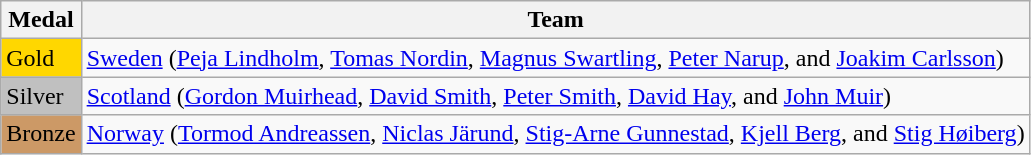<table class="wikitable">
<tr>
<th>Medal</th>
<th>Team</th>
</tr>
<tr>
<td bgcolor="gold">Gold</td>
<td>  <a href='#'>Sweden</a> (<a href='#'>Peja Lindholm</a>, <a href='#'>Tomas Nordin</a>, <a href='#'>Magnus Swartling</a>, <a href='#'>Peter Narup</a>, and <a href='#'>Joakim Carlsson</a>)</td>
</tr>
<tr>
<td bgcolor="silver">Silver</td>
<td>  <a href='#'>Scotland</a> (<a href='#'>Gordon Muirhead</a>, <a href='#'>David Smith</a>, <a href='#'>Peter Smith</a>, <a href='#'>David Hay</a>, and <a href='#'> John Muir</a>)</td>
</tr>
<tr>
<td bgcolor="CC9966">Bronze</td>
<td>  <a href='#'>Norway</a> (<a href='#'>Tormod Andreassen</a>, <a href='#'>Niclas Järund</a>, <a href='#'>Stig-Arne Gunnestad</a>, <a href='#'>Kjell Berg</a>, and <a href='#'>Stig Høiberg</a>)</td>
</tr>
</table>
